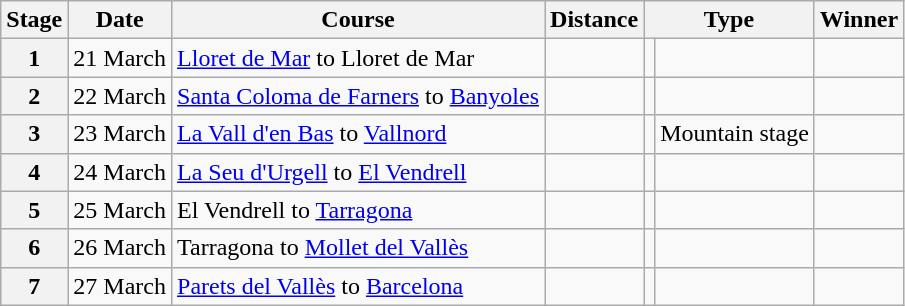<table class="wikitable">
<tr>
<th scope="col">Stage</th>
<th scope="col">Date</th>
<th scope="col">Course</th>
<th scope="col">Distance</th>
<th scope="col" colspan="2">Type</th>
<th scope="col">Winner</th>
</tr>
<tr>
<th scope="row">1</th>
<td style="text-align:right;">21 March</td>
<td><a href='#'>Lloret de Mar</a> to Lloret de Mar</td>
<td></td>
<td></td>
<td></td>
<td></td>
</tr>
<tr>
<th scope="row">2</th>
<td style="text-align:right;">22 March</td>
<td><a href='#'>Santa Coloma de Farners</a> to <a href='#'>Banyoles</a></td>
<td></td>
<td></td>
<td></td>
<td></td>
</tr>
<tr>
<th scope="row">3</th>
<td style="text-align:right;">23 March</td>
<td><a href='#'>La Vall d'en Bas</a> to <a href='#'>Vallnord</a></td>
<td></td>
<td></td>
<td>Mountain stage</td>
<td></td>
</tr>
<tr>
<th scope="row">4</th>
<td style="text-align:right;">24 March</td>
<td><a href='#'>La Seu d'Urgell</a> to <a href='#'>El Vendrell</a></td>
<td></td>
<td></td>
<td></td>
<td></td>
</tr>
<tr>
<th scope="row">5</th>
<td style="text-align:right;">25 March</td>
<td>El Vendrell to <a href='#'>Tarragona</a></td>
<td></td>
<td></td>
<td></td>
<td></td>
</tr>
<tr>
<th scope="row">6</th>
<td style="text-align:right;">26 March</td>
<td>Tarragona to <a href='#'>Mollet del Vallès</a></td>
<td></td>
<td></td>
<td></td>
<td></td>
</tr>
<tr>
<th scope="row">7</th>
<td style="text-align:right;">27 March</td>
<td><a href='#'>Parets del Vallès</a> to <a href='#'>Barcelona</a></td>
<td></td>
<td></td>
<td></td>
<td></td>
</tr>
</table>
